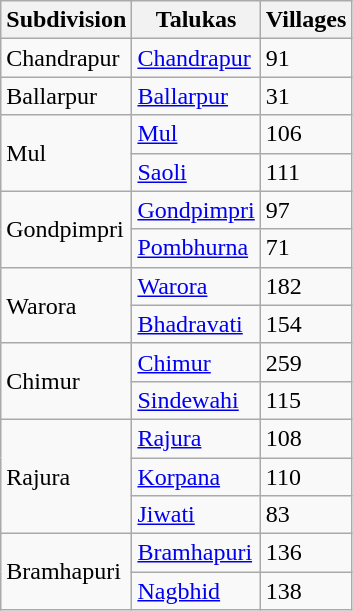<table class="wikitable sortable">
<tr>
<th>Subdivision</th>
<th>Talukas</th>
<th>Villages</th>
</tr>
<tr>
<td>Chandrapur</td>
<td><a href='#'>Chandrapur</a></td>
<td>91</td>
</tr>
<tr>
<td>Ballarpur</td>
<td><a href='#'>Ballarpur</a></td>
<td>31</td>
</tr>
<tr>
<td rowspan="2">Mul</td>
<td><a href='#'>Mul</a></td>
<td>106</td>
</tr>
<tr>
<td><a href='#'>Saoli</a></td>
<td>111</td>
</tr>
<tr>
<td rowspan="2">Gondpimpri</td>
<td><a href='#'>Gondpimpri</a></td>
<td>97</td>
</tr>
<tr>
<td><a href='#'>Pombhurna</a></td>
<td>71</td>
</tr>
<tr>
<td rowspan="2">Warora</td>
<td><a href='#'>Warora</a></td>
<td>182</td>
</tr>
<tr>
<td><a href='#'>Bhadravati</a></td>
<td>154</td>
</tr>
<tr>
<td rowspan="2">Chimur</td>
<td><a href='#'>Chimur</a></td>
<td>259</td>
</tr>
<tr>
<td><a href='#'>Sindewahi</a></td>
<td>115</td>
</tr>
<tr>
<td rowspan="3">Rajura</td>
<td><a href='#'>Rajura</a></td>
<td>108</td>
</tr>
<tr>
<td><a href='#'>Korpana</a></td>
<td>110</td>
</tr>
<tr>
<td><a href='#'>Jiwati</a></td>
<td>83</td>
</tr>
<tr>
<td rowspan="2">Bramhapuri</td>
<td><a href='#'>Bramhapuri</a></td>
<td>136</td>
</tr>
<tr>
<td><a href='#'>Nagbhid</a></td>
<td>138</td>
</tr>
</table>
